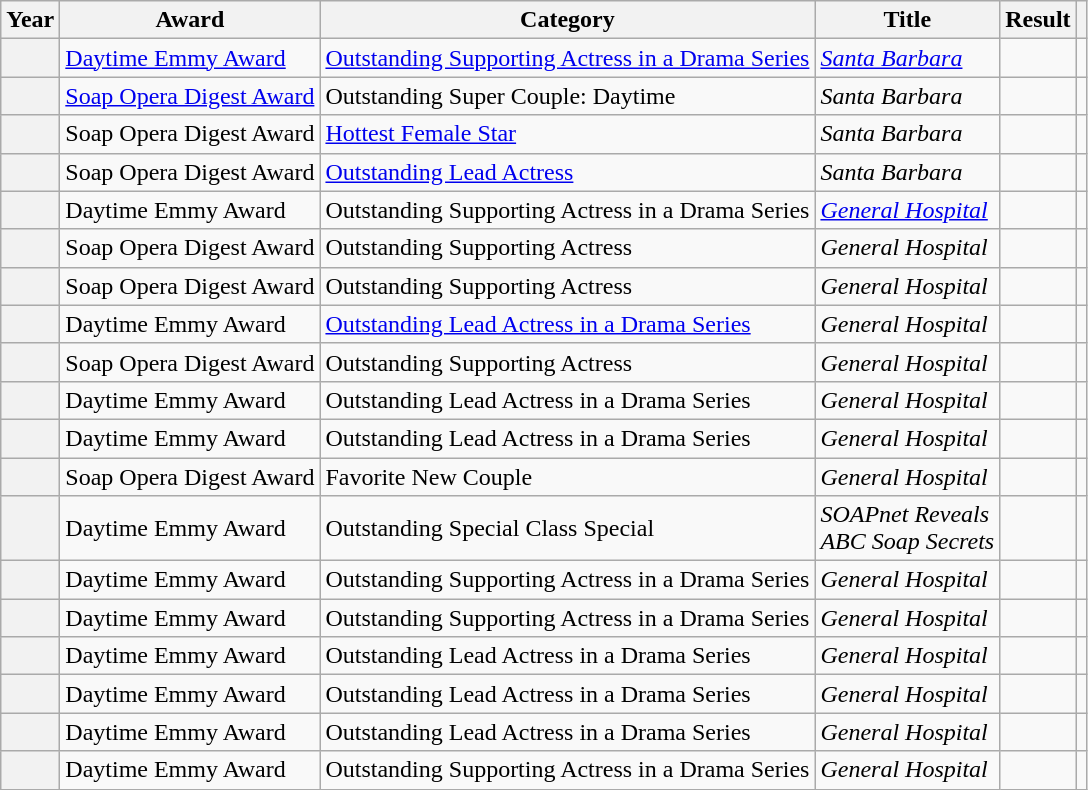<table class="wikitable sortable plainrowheaders">
<tr>
<th>Year</th>
<th>Award</th>
<th>Category</th>
<th>Title</th>
<th>Result</th>
<th scope="col" class="unsortable"></th>
</tr>
<tr>
<th scope="row"></th>
<td><a href='#'>Daytime Emmy Award</a></td>
<td><a href='#'>Outstanding Supporting Actress in a Drama Series</a></td>
<td><em><a href='#'>Santa Barbara</a></em></td>
<td></td>
<td></td>
</tr>
<tr>
<th scope="row"></th>
<td><a href='#'>Soap Opera Digest Award</a></td>
<td>Outstanding Super Couple: Daytime </td>
<td><em>Santa Barbara</em></td>
<td></td>
<td></td>
</tr>
<tr>
<th scope="row"></th>
<td>Soap Opera Digest Award</td>
<td><a href='#'>Hottest Female Star</a></td>
<td><em>Santa Barbara</em></td>
<td></td>
<td></td>
</tr>
<tr>
<th scope="row"></th>
<td>Soap Opera Digest Award</td>
<td><a href='#'>Outstanding Lead Actress</a></td>
<td><em>Santa Barbara</em></td>
<td></td>
<td></td>
</tr>
<tr>
<th scope="row"></th>
<td>Daytime Emmy Award</td>
<td>Outstanding Supporting Actress in a Drama Series</td>
<td><em><a href='#'>General Hospital</a></em></td>
<td></td>
<td></td>
</tr>
<tr>
<th scope="row"></th>
<td>Soap Opera Digest Award</td>
<td>Outstanding Supporting Actress</td>
<td><em>General Hospital</em></td>
<td></td>
<td></td>
</tr>
<tr>
<th scope="row"></th>
<td>Soap Opera Digest Award</td>
<td>Outstanding Supporting Actress</td>
<td><em>General Hospital</em></td>
<td></td>
<td></td>
</tr>
<tr>
<th scope="row"></th>
<td>Daytime Emmy Award</td>
<td><a href='#'>Outstanding Lead Actress in a Drama Series</a></td>
<td><em>General Hospital</em></td>
<td></td>
<td></td>
</tr>
<tr>
<th scope="row"></th>
<td>Soap Opera Digest Award</td>
<td>Outstanding Supporting Actress</td>
<td><em>General Hospital</em></td>
<td></td>
<td></td>
</tr>
<tr>
<th scope="row"></th>
<td>Daytime Emmy Award</td>
<td>Outstanding Lead Actress in a Drama Series</td>
<td><em>General Hospital</em></td>
<td></td>
<td></td>
</tr>
<tr>
<th scope="row"></th>
<td>Daytime Emmy Award</td>
<td>Outstanding Lead Actress in a Drama Series</td>
<td><em>General Hospital</em></td>
<td></td>
<td></td>
</tr>
<tr>
<th scope="row"></th>
<td>Soap Opera Digest Award</td>
<td>Favorite New Couple </td>
<td><em>General Hospital</em></td>
<td></td>
<td></td>
</tr>
<tr>
<th scope="row"></th>
<td>Daytime Emmy Award</td>
<td>Outstanding Special Class Special </td>
<td><em>SOAPnet Reveals <br> ABC Soap Secrets</em></td>
<td></td>
<td></td>
</tr>
<tr>
<th scope="row"></th>
<td>Daytime Emmy Award</td>
<td>Outstanding Supporting Actress in a Drama Series</td>
<td><em>General Hospital</em></td>
<td></td>
<td></td>
</tr>
<tr>
<th scope="row"></th>
<td>Daytime Emmy Award</td>
<td>Outstanding Supporting Actress in a Drama Series</td>
<td><em>General Hospital</em></td>
<td></td>
<td></td>
</tr>
<tr>
<th scope="row"></th>
<td>Daytime Emmy Award</td>
<td>Outstanding Lead Actress in a Drama Series</td>
<td><em>General Hospital</em></td>
<td></td>
<td></td>
</tr>
<tr>
<th scope="row"></th>
<td>Daytime Emmy Award</td>
<td>Outstanding Lead Actress in a Drama Series</td>
<td><em>General Hospital</em></td>
<td></td>
<td></td>
</tr>
<tr>
<th scope="row"></th>
<td>Daytime Emmy Award</td>
<td>Outstanding Lead Actress in a Drama Series</td>
<td><em>General Hospital</em></td>
<td></td>
<td></td>
</tr>
<tr>
<th scope="row"></th>
<td>Daytime Emmy Award</td>
<td>Outstanding Supporting Actress in a Drama Series</td>
<td><em>General Hospital</em></td>
<td></td>
<td></td>
</tr>
</table>
